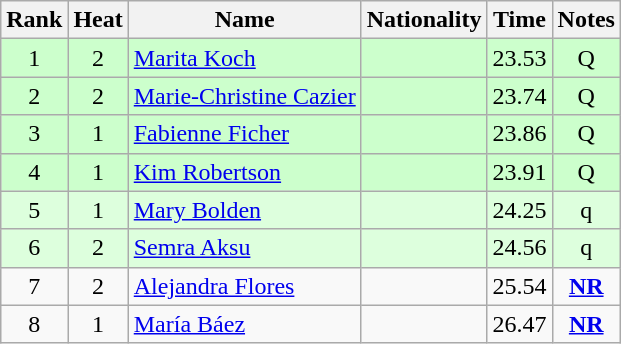<table class="wikitable sortable" style="text-align:center">
<tr>
<th>Rank</th>
<th>Heat</th>
<th>Name</th>
<th>Nationality</th>
<th>Time</th>
<th>Notes</th>
</tr>
<tr bgcolor=ccffcc>
<td>1</td>
<td>2</td>
<td align="left"><a href='#'>Marita Koch</a></td>
<td align=left></td>
<td>23.53</td>
<td>Q</td>
</tr>
<tr bgcolor=ccffcc>
<td>2</td>
<td>2</td>
<td align="left"><a href='#'>Marie-Christine Cazier</a></td>
<td align=left></td>
<td>23.74</td>
<td>Q</td>
</tr>
<tr bgcolor=ccffcc>
<td>3</td>
<td>1</td>
<td align="left"><a href='#'>Fabienne Ficher</a></td>
<td align=left></td>
<td>23.86</td>
<td>Q</td>
</tr>
<tr bgcolor=ccffcc>
<td>4</td>
<td>1</td>
<td align="left"><a href='#'>Kim Robertson</a></td>
<td align=left></td>
<td>23.91</td>
<td>Q</td>
</tr>
<tr bgcolor=ddffdd>
<td>5</td>
<td>1</td>
<td align="left"><a href='#'>Mary Bolden</a></td>
<td align=left></td>
<td>24.25</td>
<td>q</td>
</tr>
<tr bgcolor=ddffdd>
<td>6</td>
<td>2</td>
<td align="left"><a href='#'>Semra Aksu</a></td>
<td align=left></td>
<td>24.56</td>
<td>q</td>
</tr>
<tr>
<td>7</td>
<td>2</td>
<td align="left"><a href='#'>Alejandra Flores</a></td>
<td align=left></td>
<td>25.54</td>
<td><strong><a href='#'>NR</a></strong></td>
</tr>
<tr>
<td>8</td>
<td>1</td>
<td align="left"><a href='#'>María Báez</a></td>
<td align=left></td>
<td>26.47</td>
<td><strong><a href='#'>NR</a></strong></td>
</tr>
</table>
